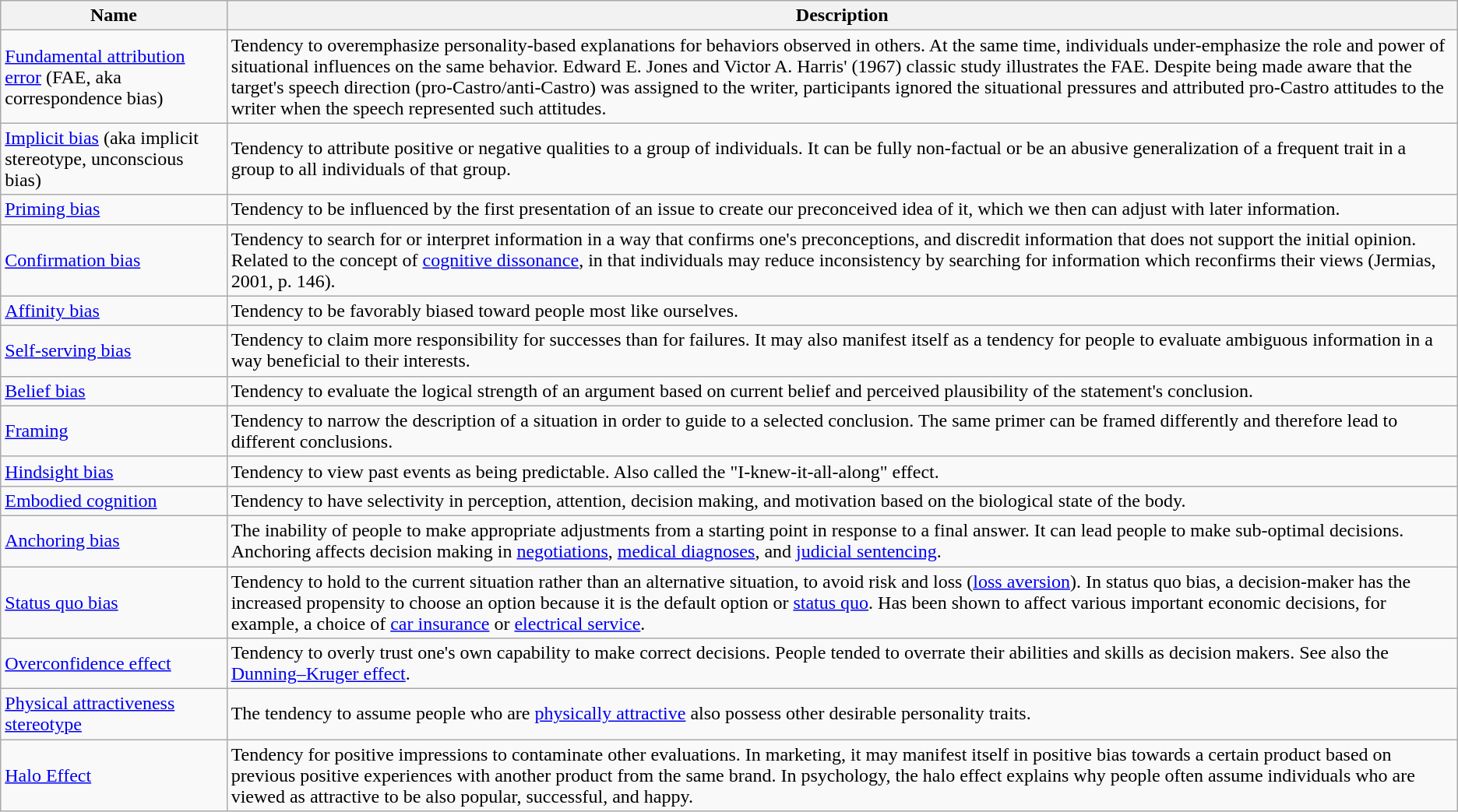<table class="wikitable">
<tr>
<th>Name</th>
<th>Description</th>
</tr>
<tr>
<td><a href='#'>Fundamental attribution error</a> (FAE, aka correspondence bias)</td>
<td>Tendency to overemphasize personality-based explanations for behaviors observed in others. At the same time, individuals under-emphasize the role and power of situational influences on the same behavior. Edward E. Jones and Victor A. Harris' (1967) classic study illustrates the FAE. Despite being made aware that the target's speech direction (pro-Castro/anti-Castro) was assigned to the writer, participants ignored the situational pressures and attributed pro-Castro attitudes to the writer when the speech represented such attitudes.</td>
</tr>
<tr>
<td><a href='#'>Implicit bias</a> (aka implicit stereotype, unconscious bias)</td>
<td>Tendency to attribute positive or negative qualities to a group of individuals. It can be fully non-factual or be an abusive generalization of a frequent trait in a group to all individuals of that group.</td>
</tr>
<tr>
<td><a href='#'>Priming bias</a></td>
<td>Tendency to be influenced by the first presentation of an issue to create our preconceived idea of it, which we then can adjust with later information.</td>
</tr>
<tr>
<td><a href='#'>Confirmation bias</a></td>
<td>Tendency to search for or interpret information in a way that confirms one's preconceptions, and discredit information that does not support the initial opinion. Related to the concept of <a href='#'>cognitive dissonance</a>, in that individuals may reduce inconsistency by searching for information which reconfirms their views (Jermias, 2001, p. 146).</td>
</tr>
<tr>
<td><a href='#'>Affinity bias</a></td>
<td>Tendency to be favorably biased toward people most like ourselves.</td>
</tr>
<tr>
<td><a href='#'>Self-serving bias</a></td>
<td>Tendency to claim more responsibility for successes than for failures. It may also manifest itself as a tendency for people to evaluate ambiguous information in a way beneficial to their interests.</td>
</tr>
<tr>
<td><a href='#'>Belief bias</a></td>
<td>Tendency to evaluate the logical strength of an argument based on current belief and perceived plausibility of the statement's conclusion.</td>
</tr>
<tr>
<td><a href='#'>Framing</a></td>
<td>Tendency to narrow the description of a situation in order to guide to a selected conclusion. The same primer can be framed differently and therefore lead to different conclusions.</td>
</tr>
<tr>
<td><a href='#'>Hindsight bias</a></td>
<td>Tendency to view past events as being predictable. Also called the "I-knew-it-all-along" effect.</td>
</tr>
<tr>
<td><a href='#'>Embodied cognition</a></td>
<td>Tendency to have selectivity in perception, attention, decision making, and motivation based on the biological state of the body.</td>
</tr>
<tr>
<td><a href='#'>Anchoring bias</a></td>
<td>The inability of people to make appropriate adjustments from a starting point in response to a final answer. It can lead people to make sub-optimal decisions. Anchoring affects decision making in <a href='#'>negotiations</a>, <a href='#'>medical diagnoses</a>, and <a href='#'>judicial sentencing</a>.</td>
</tr>
<tr>
<td><a href='#'>Status quo bias</a></td>
<td>Tendency to hold to the current situation rather than an alternative situation, to avoid risk and loss (<a href='#'>loss aversion</a>). In status quo bias, a decision-maker has the increased propensity to choose an option because it is the default option or <a href='#'>status quo</a>. Has been shown to affect various important economic decisions, for example, a choice of <a href='#'>car insurance</a> or <a href='#'>electrical service</a>.</td>
</tr>
<tr>
<td><a href='#'>Overconfidence effect</a></td>
<td>Tendency to overly trust one's own capability to make correct decisions. People tended to overrate their abilities and skills as decision makers. See also the <a href='#'>Dunning–Kruger effect</a>.</td>
</tr>
<tr>
<td><a href='#'>Physical attractiveness stereotype</a></td>
<td>The tendency to assume people who are <a href='#'>physically attractive</a> also possess other desirable personality traits.</td>
</tr>
<tr>
<td><a href='#'>Halo Effect</a></td>
<td>Tendency for positive impressions to contaminate other evaluations. In marketing, it may manifest itself in positive bias towards a certain product based on previous positive experiences with another product from the same brand. In psychology, the halo effect explains why people often assume individuals who are viewed as attractive to be also popular, successful, and happy.</td>
</tr>
</table>
